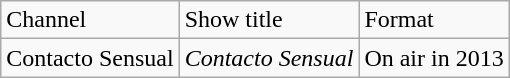<table class="wikitable">
<tr>
<td>Channel</td>
<td>Show title</td>
<td>Format</td>
</tr>
<tr>
<td>Contacto Sensual</td>
<td><em>Contacto Sensual</em></td>
<td>On air in 2013</td>
</tr>
</table>
